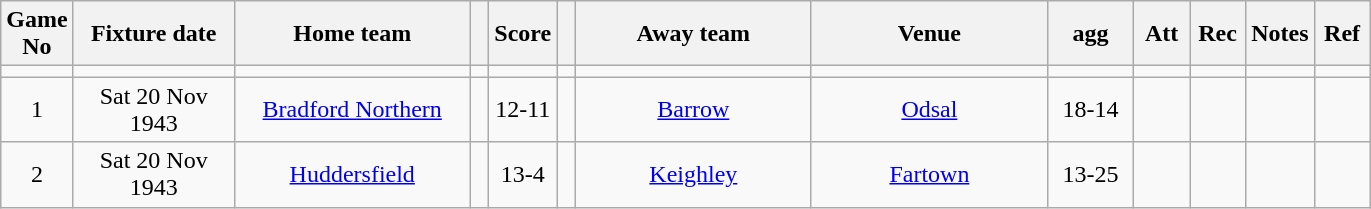<table class="wikitable" style="text-align:center;">
<tr>
<th width=20 abbr="No">Game No</th>
<th width=100 abbr="Date">Fixture date</th>
<th width=150 abbr="Home team">Home team</th>
<th width=5 abbr="space"></th>
<th width=20 abbr="Score">Score</th>
<th width=5 abbr="space"></th>
<th width=150 abbr="Away team">Away team</th>
<th width=150 abbr="Venue">Venue</th>
<th width=50 abbr="agg">agg</th>
<th width=30 abbr="Att">Att</th>
<th width=30 abbr="Rec">Rec</th>
<th width=20 abbr="Notes">Notes</th>
<th width=30 abbr="Ref">Ref</th>
</tr>
<tr>
<td></td>
<td></td>
<td></td>
<td></td>
<td></td>
<td></td>
<td></td>
<td></td>
<td></td>
<td></td>
<td></td>
<td></td>
</tr>
<tr>
<td>1</td>
<td>Sat 20 Nov 1943</td>
<td><a href='#'>Bradford Northern</a></td>
<td></td>
<td>12-11</td>
<td></td>
<td><a href='#'>Barrow</a></td>
<td><a href='#'>Odsal</a></td>
<td>18-14</td>
<td></td>
<td></td>
<td></td>
<td></td>
</tr>
<tr>
<td>2</td>
<td>Sat 20 Nov 1943</td>
<td><a href='#'>Huddersfield</a></td>
<td></td>
<td>13-4</td>
<td></td>
<td><a href='#'>Keighley</a></td>
<td><a href='#'>Fartown</a></td>
<td>13-25</td>
<td></td>
<td></td>
<td></td>
<td></td>
</tr>
</table>
